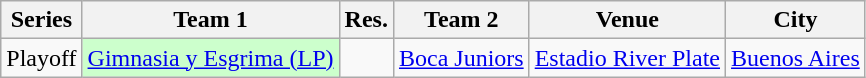<table class=wikitable>
<tr>
<th>Series</th>
<th>Team 1</th>
<th>Res.</th>
<th>Team 2</th>
<th>Venue</th>
<th>City</th>
</tr>
<tr>
<td>Playoff</td>
<td bgcolor= #ccffcc><a href='#'>Gimnasia y Esgrima (LP)</a></td>
<td></td>
<td><a href='#'>Boca Juniors</a></td>
<td><a href='#'>Estadio River Plate</a></td>
<td><a href='#'>Buenos Aires</a></td>
</tr>
</table>
